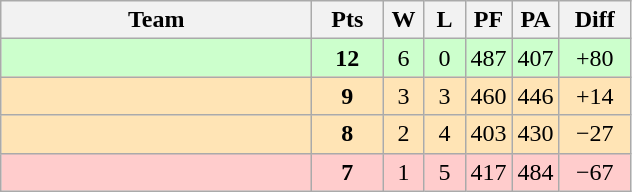<table class=wikitable style="text-align:center">
<tr>
<th width=200>Team</th>
<th width=40>Pts</th>
<th width=20>W</th>
<th width=20>L</th>
<th width=20>PF</th>
<th width=20>PA</th>
<th width=40>Diff</th>
</tr>
<tr style="background:#cfc;">
<td style="text-align:left"></td>
<td><strong>12</strong></td>
<td>6</td>
<td>0</td>
<td>487</td>
<td>407</td>
<td>+80</td>
</tr>
<tr style="background:moccasin;">
<td style="text-align:left"></td>
<td><strong>9</strong></td>
<td>3</td>
<td>3</td>
<td>460</td>
<td>446</td>
<td>+14</td>
</tr>
<tr style="background:moccasin;">
<td style="text-align:left"></td>
<td><strong>8</strong></td>
<td>2</td>
<td>4</td>
<td>403</td>
<td>430</td>
<td>−27</td>
</tr>
<tr style="background:#fcc;">
<td style="text-align:left"></td>
<td><strong>7</strong></td>
<td>1</td>
<td>5</td>
<td>417</td>
<td>484</td>
<td>−67</td>
</tr>
</table>
